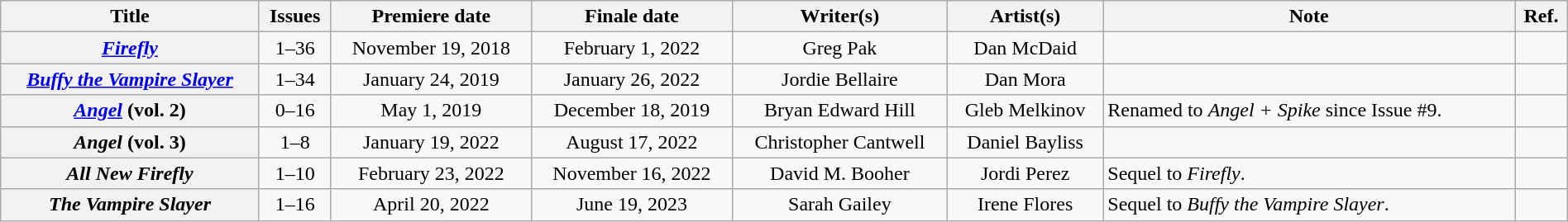<table class="wikitable" style="text-align:center; font-weight:normal;" width=100%>
<tr>
<th scope="col" align="center">Title</th>
<th scope="col" align="center">Issues</th>
<th scope="col" align="center">Premiere date</th>
<th scope="col" align="center">Finale date</th>
<th scope="col" align="center">Writer(s)</th>
<th scope="col" align="center">Artist(s)</th>
<th scope="col" align="center">Note</th>
<th scope="col" align="center">Ref.</th>
</tr>
<tr>
<th scope="row"><em><a href='#'>Firefly</a></em></th>
<td>1–36</td>
<td>November 19, 2018</td>
<td>February 1, 2022</td>
<td>Greg Pak</td>
<td>Dan McDaid</td>
<td></td>
<td></td>
</tr>
<tr>
<th scope="row"><em><a href='#'>Buffy the Vampire Slayer</a></em></th>
<td>1–34</td>
<td>January 24, 2019</td>
<td>January 26, 2022</td>
<td>Jordie Bellaire</td>
<td>Dan Mora</td>
<td></td>
<td></td>
</tr>
<tr>
<th scope="row"><em><a href='#'>Angel</a></em> (vol. 2)</th>
<td>0–16</td>
<td>May 1, 2019</td>
<td>December 18, 2019</td>
<td>Bryan Edward Hill</td>
<td>Gleb Melkinov</td>
<td align="left">Renamed to <em>Angel + Spike</em> since Issue #9.<em></em></td>
<td></td>
</tr>
<tr>
<th><em>Angel</em> (vol. 3)</th>
<td>1–8</td>
<td>January 19, 2022</td>
<td>August 17, 2022</td>
<td>Christopher Cantwell</td>
<td>Daniel Bayliss</td>
<td></td>
<td></td>
</tr>
<tr>
<th><em>All New Firefly</em></th>
<td>1–10</td>
<td>February 23, 2022</td>
<td>November 16, 2022</td>
<td>David M. Booher</td>
<td>Jordi Perez</td>
<td align="left">Sequel to <em>Firefly</em>.</td>
<td></td>
</tr>
<tr>
<th><em>The Vampire Slayer</em></th>
<td>1–16</td>
<td>April 20, 2022</td>
<td>June 19, 2023</td>
<td>Sarah Gailey</td>
<td>Irene Flores</td>
<td align="left">Sequel to <em>Buffy the Vampire Slayer</em>.</td>
<td></td>
</tr>
</table>
